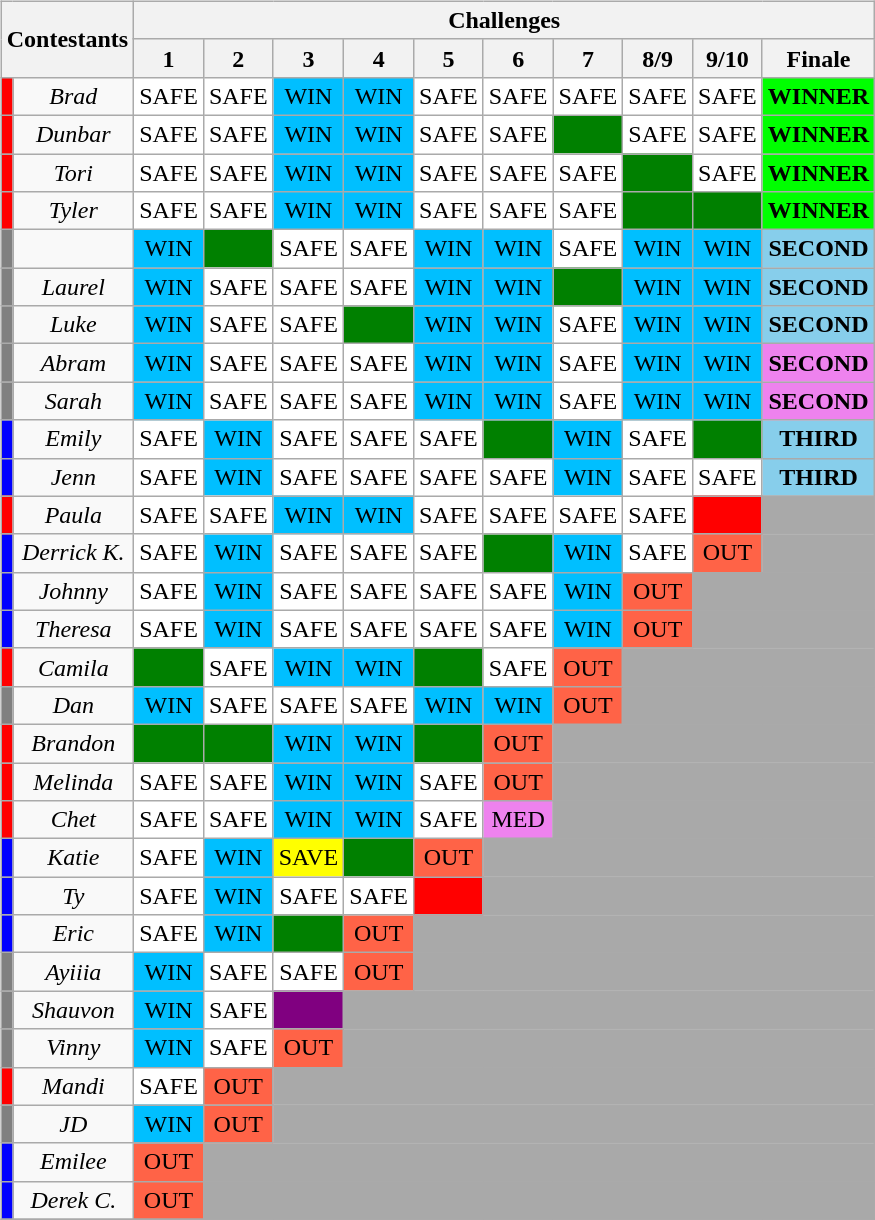<table>
<tr valign="top">
<td><br><table class="wikitable" style="text-align:center;">
<tr>
<th rowspan=2 colspan=2>Contestants</th>
<th colspan="10">Challenges</th>
</tr>
<tr>
<th>1</th>
<th>2</th>
<th>3</th>
<th>4</th>
<th>5</th>
<th>6</th>
<th>7</th>
<th>8/9</th>
<th>9/10</th>
<th>Finale</th>
</tr>
<tr>
<td bgcolor="red"></td>
<td><em>Brad</em></td>
<td bgcolor="white">SAFE</td>
<td bgcolor="white">SAFE</td>
<td bgcolor="deepskyblue">WIN</td>
<td bgcolor="deepskyblue">WIN</td>
<td bgcolor="white">SAFE</td>
<td bgcolor="white">SAFE</td>
<td bgcolor="white">SAFE</td>
<td bgcolor="white">SAFE</td>
<td bgcolor="white">SAFE</td>
<td bgcolor="lime"><strong>WINNER</strong></td>
</tr>
<tr>
<td bgcolor="red"></td>
<td><em>Dunbar</em></td>
<td bgcolor="white">SAFE</td>
<td bgcolor="white">SAFE</td>
<td bgcolor="deepskyblue">WIN</td>
<td bgcolor="deepskyblue">WIN</td>
<td bgcolor="white">SAFE</td>
<td bgcolor="white">SAFE</td>
<td bgcolor="green"></td>
<td bgcolor="white">SAFE</td>
<td bgcolor="white">SAFE</td>
<td bgcolor="lime"><strong>WINNER</strong></td>
</tr>
<tr>
<td bgcolor="red"></td>
<td><em>Tori</em></td>
<td bgcolor="white">SAFE</td>
<td bgcolor="white">SAFE</td>
<td bgcolor="deepskyblue">WIN</td>
<td bgcolor="deepskyblue">WIN</td>
<td bgcolor="white">SAFE</td>
<td bgcolor="white">SAFE</td>
<td bgcolor="white">SAFE</td>
<td bgcolor="green"></td>
<td bgcolor="white">SAFE</td>
<td bgcolor="lime"><strong>WINNER</strong></td>
</tr>
<tr>
<td bgcolor="red"></td>
<td><em>Tyler</em></td>
<td bgcolor="white">SAFE</td>
<td bgcolor="white">SAFE</td>
<td bgcolor="deepskyblue">WIN</td>
<td bgcolor="deepskyblue">WIN</td>
<td bgcolor="white">SAFE</td>
<td bgcolor="white">SAFE</td>
<td bgcolor="white">SAFE</td>
<td bgcolor="green"></td>
<td bgcolor="green"></td>
<td bgcolor="lime"><strong>WINNER</strong></td>
</tr>
<tr>
<td bgcolor="gray"></td>
<td><em></em></td>
<td bgcolor="deepskyblue">WIN</td>
<td bgcolor="green"></td>
<td bgcolor="white">SAFE</td>
<td bgcolor="white">SAFE</td>
<td bgcolor="deepskyblue">WIN</td>
<td bgcolor="deepskyblue">WIN</td>
<td bgcolor="white">SAFE</td>
<td bgcolor="deepskyblue">WIN</td>
<td bgcolor="deepskyblue">WIN</td>
<td bgcolor="skyblue"><strong>SECOND</strong></td>
</tr>
<tr>
<td bgcolor="gray"></td>
<td><em>Laurel</em></td>
<td bgcolor="deepskyblue">WIN</td>
<td bgcolor="white">SAFE</td>
<td bgcolor="white">SAFE</td>
<td bgcolor="white">SAFE</td>
<td bgcolor="deepskyblue">WIN</td>
<td bgcolor="deepskyblue">WIN</td>
<td bgcolor="green"></td>
<td bgcolor="deepskyblue">WIN</td>
<td bgcolor="deepskyblue">WIN</td>
<td bgcolor="skyblue"><strong>SECOND</strong></td>
</tr>
<tr>
<td bgcolor="gray"></td>
<td><em>Luke</em></td>
<td bgcolor="deepskyblue">WIN</td>
<td bgcolor="white">SAFE</td>
<td bgcolor="white">SAFE</td>
<td bgcolor="green"></td>
<td bgcolor="deepskyblue">WIN</td>
<td bgcolor="deepskyblue">WIN</td>
<td bgcolor="white">SAFE</td>
<td bgcolor="deepskyblue">WIN</td>
<td bgcolor="deepskyblue">WIN</td>
<td bgcolor="skyblue"><strong>SECOND</strong></td>
</tr>
<tr>
<td bgcolor="gray"></td>
<td><em>Abram</em></td>
<td bgcolor="deepskyblue">WIN</td>
<td bgcolor="white">SAFE</td>
<td bgcolor="white">SAFE</td>
<td bgcolor="white">SAFE</td>
<td bgcolor="deepskyblue">WIN</td>
<td bgcolor="deepskyblue">WIN</td>
<td bgcolor="white">SAFE</td>
<td bgcolor="deepskyblue">WIN</td>
<td bgcolor="deepskyblue">WIN</td>
<td bgcolor="violet"><strong>SECOND</strong></td>
</tr>
<tr>
<td bgcolor="gray"></td>
<td><em>Sarah</em></td>
<td bgcolor="deepskyblue">WIN</td>
<td bgcolor="white">SAFE</td>
<td bgcolor="white">SAFE</td>
<td bgcolor="white">SAFE</td>
<td bgcolor="deepskyblue">WIN</td>
<td bgcolor="deepskyblue">WIN</td>
<td bgcolor="white">SAFE</td>
<td bgcolor="deepskyblue">WIN</td>
<td bgcolor="deepskyblue">WIN</td>
<td bgcolor="violet"><strong>SECOND</strong></td>
</tr>
<tr>
<td bgcolor="blue"></td>
<td><em>Emily</em></td>
<td bgcolor="white">SAFE</td>
<td bgcolor="deepskyblue">WIN</td>
<td bgcolor="white">SAFE</td>
<td bgcolor="white">SAFE</td>
<td bgcolor="white">SAFE</td>
<td bgcolor="green"></td>
<td bgcolor="deepskyblue">WIN</td>
<td bgcolor="white">SAFE</td>
<td bgcolor="green"></td>
<td bgcolor="skyblue"><strong>THIRD</strong></td>
</tr>
<tr>
<td bgcolor="blue"></td>
<td><em>Jenn</em></td>
<td bgcolor="white">SAFE</td>
<td bgcolor="deepskyblue">WIN</td>
<td bgcolor="white">SAFE</td>
<td bgcolor="white">SAFE</td>
<td bgcolor="white">SAFE</td>
<td bgcolor="white">SAFE</td>
<td bgcolor="deepskyblue">WIN</td>
<td bgcolor="white">SAFE</td>
<td bgcolor="white">SAFE</td>
<td bgcolor="skyblue"><strong>THIRD</strong></td>
</tr>
<tr>
<td bgcolor="red"></td>
<td><em>Paula</em></td>
<td bgcolor="white">SAFE</td>
<td bgcolor="white">SAFE</td>
<td bgcolor="deepskyblue">WIN</td>
<td bgcolor="deepskyblue">WIN</td>
<td bgcolor="white">SAFE</td>
<td bgcolor="white">SAFE</td>
<td bgcolor="white">SAFE</td>
<td bgcolor="white">SAFE</td>
<td bgcolor="red"></td>
<td colspan=1 bgcolor="darkgray"></td>
</tr>
<tr>
<td bgcolor="blue"></td>
<td><em>Derrick K.</em></td>
<td bgcolor="white">SAFE</td>
<td bgcolor="deepskyblue">WIN</td>
<td bgcolor="white">SAFE</td>
<td bgcolor="white">SAFE</td>
<td bgcolor="white">SAFE</td>
<td bgcolor="green"></td>
<td bgcolor="deepskyblue">WIN</td>
<td bgcolor="white">SAFE</td>
<td bgcolor="tomato">OUT</td>
<td colspan=1 bgcolor="darkgray"></td>
</tr>
<tr>
<td bgcolor="blue"></td>
<td><em>Johnny</em></td>
<td bgcolor="white">SAFE</td>
<td bgcolor="deepskyblue">WIN</td>
<td bgcolor="white">SAFE</td>
<td bgcolor="white">SAFE</td>
<td bgcolor="white">SAFE</td>
<td bgcolor="white">SAFE</td>
<td bgcolor="deepskyblue">WIN</td>
<td bgcolor="tomato">OUT</td>
<td colspan=2 bgcolor="darkgray"></td>
</tr>
<tr>
<td bgcolor="blue"></td>
<td><em>Theresa</em></td>
<td bgcolor="white">SAFE</td>
<td bgcolor="deepskyblue">WIN</td>
<td bgcolor="white">SAFE</td>
<td bgcolor="white">SAFE</td>
<td bgcolor="white">SAFE</td>
<td bgcolor="white">SAFE</td>
<td bgcolor="deepskyblue">WIN</td>
<td bgcolor="tomato">OUT</td>
<td colspan=2 bgcolor="darkgray"></td>
</tr>
<tr>
<td bgcolor="red"></td>
<td><em>Camila</em></td>
<td bgcolor="green"></td>
<td bgcolor="white">SAFE</td>
<td bgcolor="deepskyblue">WIN</td>
<td bgcolor="deepskyblue">WIN</td>
<td bgcolor="green"></td>
<td bgcolor="white">SAFE</td>
<td bgcolor="tomato">OUT</td>
<td colspan=3 bgcolor="darkgray"></td>
</tr>
<tr>
<td bgcolor="gray"></td>
<td><em>Dan</em></td>
<td bgcolor="deepskyblue">WIN</td>
<td bgcolor="white">SAFE</td>
<td bgcolor="white">SAFE</td>
<td bgcolor="white">SAFE</td>
<td bgcolor="deepskyblue">WIN</td>
<td bgcolor="deepskyblue">WIN</td>
<td bgcolor="tomato">OUT</td>
<td colspan=3 bgcolor="darkgray"></td>
</tr>
<tr>
<td bgcolor="red"></td>
<td><em>Brandon</em></td>
<td bgcolor="green"></td>
<td bgcolor="green"></td>
<td bgcolor="deepskyblue">WIN</td>
<td bgcolor="deepskyblue">WIN</td>
<td bgcolor="green"></td>
<td bgcolor="tomato">OUT</td>
<td colspan=4 bgcolor="darkgray"></td>
</tr>
<tr>
<td bgcolor="red"></td>
<td><em>Melinda</em></td>
<td bgcolor="white">SAFE</td>
<td bgcolor="white">SAFE</td>
<td bgcolor="deepskyblue">WIN</td>
<td bgcolor="deepskyblue">WIN</td>
<td bgcolor="white">SAFE</td>
<td bgcolor="tomato">OUT</td>
<td colspan=4 bgcolor="darkgray"></td>
</tr>
<tr>
<td bgcolor="red"></td>
<td><em>Chet</em></td>
<td bgcolor="white">SAFE</td>
<td bgcolor="white">SAFE</td>
<td bgcolor="deepskyblue">WIN</td>
<td bgcolor="deepskyblue">WIN</td>
<td bgcolor="white">SAFE</td>
<td bgcolor="violet">MED</td>
<td colspan=4 bgcolor="darkgray"></td>
</tr>
<tr>
<td bgcolor="blue"></td>
<td><em>Katie</em></td>
<td bgcolor="white">SAFE</td>
<td bgcolor="deepskyblue">WIN</td>
<td bgcolor="yellow">SAVE</td>
<td bgcolor="green"></td>
<td bgcolor="tomato">OUT</td>
<td colspan=5 bgcolor="darkgray"></td>
</tr>
<tr>
<td bgcolor="blue"></td>
<td><em>Ty</em></td>
<td bgcolor="white">SAFE</td>
<td bgcolor="deepskyblue">WIN</td>
<td bgcolor="white">SAFE</td>
<td bgcolor="white">SAFE</td>
<td bgcolor="red"></td>
<td colspan=5 bgcolor="darkgray"></td>
</tr>
<tr>
<td bgcolor="blue"></td>
<td><em>Eric</em></td>
<td bgcolor="white">SAFE</td>
<td bgcolor="deepskyblue">WIN</td>
<td bgcolor="green"></td>
<td bgcolor="tomato">OUT</td>
<td colspan=6 bgcolor="darkgray"></td>
</tr>
<tr>
<td bgcolor="gray"></td>
<td><em>Ayiiia</em></td>
<td bgcolor="deepskyblue">WIN</td>
<td bgcolor="white">SAFE</td>
<td bgcolor="white">SAFE</td>
<td bgcolor="tomato">OUT</td>
<td colspan=6 bgcolor="darkgray"></td>
</tr>
<tr>
<td bgcolor="gray"></td>
<td><em>Shauvon</em></td>
<td bgcolor="deepskyblue">WIN</td>
<td bgcolor="white">SAFE</td>
<td bgcolor="purple"></td>
<td colspan=7 bgcolor="darkgray"></td>
</tr>
<tr>
<td bgcolor="gray"></td>
<td><em>Vinny</em></td>
<td bgcolor="deepskyblue">WIN</td>
<td bgcolor="white">SAFE</td>
<td bgcolor="tomato">OUT</td>
<td colspan=7 bgcolor="darkgray"></td>
</tr>
<tr>
<td bgcolor="red"></td>
<td><em>Mandi</em></td>
<td bgcolor="white">SAFE</td>
<td bgcolor="tomato">OUT</td>
<td colspan=8 bgcolor="darkgray"></td>
</tr>
<tr>
<td bgcolor="gray"></td>
<td><em>JD</em></td>
<td bgcolor="deepskyblue">WIN</td>
<td bgcolor="tomato">OUT</td>
<td colspan=8 bgcolor="darkgray"></td>
</tr>
<tr>
<td bgcolor="blue"></td>
<td><em>Emilee</em></td>
<td bgcolor="tomato">OUT</td>
<td colspan=9 bgcolor="darkgray"></td>
</tr>
<tr>
<td bgcolor="blue"></td>
<td><em>Derek C.</em></td>
<td bgcolor="tomato">OUT</td>
<td colspan=9 bgcolor="darkgray"></td>
</tr>
<tr>
</tr>
</table>
</td>
</tr>
</table>
